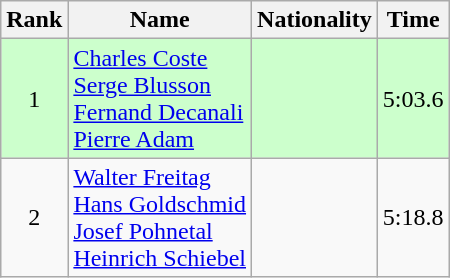<table class="wikitable sortable" style="text-align:center">
<tr>
<th>Rank</th>
<th>Name</th>
<th>Nationality</th>
<th>Time</th>
</tr>
<tr bgcolor=ccffcc>
<td>1</td>
<td align=left><a href='#'>Charles Coste</a><br><a href='#'>Serge Blusson</a><br><a href='#'>Fernand Decanali</a><br><a href='#'>Pierre Adam</a></td>
<td align=left></td>
<td>5:03.6</td>
</tr>
<tr>
<td>2</td>
<td align=left><a href='#'>Walter Freitag</a><br><a href='#'>Hans Goldschmid</a><br><a href='#'>Josef Pohnetal</a><br><a href='#'>Heinrich Schiebel</a></td>
<td align=left></td>
<td>5:18.8</td>
</tr>
</table>
